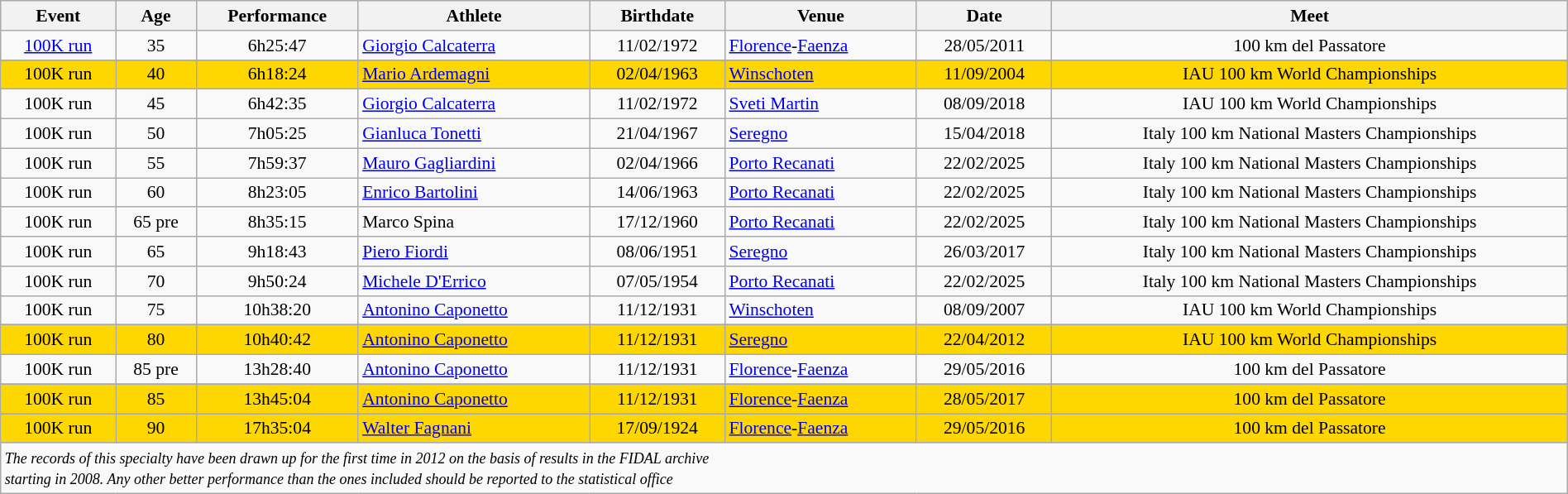<table class="wikitable" width=100% style="font-size:90%; text-align:center">
<tr>
<th>Event</th>
<th>Age</th>
<th>Performance</th>
<th>Athlete</th>
<th>Birthdate</th>
<th>Venue</th>
<th>Date</th>
<th>Meet</th>
</tr>
<tr>
<td><a href='#'>100K run</a></td>
<td>35</td>
<td>6h25:47</td>
<td align=left><a href='#'>Giorgio Calcaterra</a></td>
<td>11/02/1972</td>
<td align=left><a href='#'>Florence</a>-<a href='#'>Faenza</a></td>
<td>28/05/2011</td>
<td>100 km del Passatore</td>
</tr>
<tr>
</tr>
<tr bgcolor=gold>
<td>100K run</td>
<td>40</td>
<td>6h18:24</td>
<td align=left><a href='#'>Mario Ardemagni</a></td>
<td>02/04/1963</td>
<td align=left><a href='#'>Winschoten</a></td>
<td>11/09/2004</td>
<td>IAU 100 km World Championships</td>
</tr>
<tr>
<td>100K run</td>
<td>45</td>
<td>6h42:35</td>
<td align=left><a href='#'>Giorgio Calcaterra</a></td>
<td>11/02/1972</td>
<td align=left><a href='#'>Sveti Martin</a></td>
<td>08/09/2018</td>
<td>IAU 100 km World Championships</td>
</tr>
<tr>
<td>100K run</td>
<td>50</td>
<td>7h05:25</td>
<td align=left><a href='#'>Gianluca Tonetti</a></td>
<td>21/04/1967</td>
<td align=left><a href='#'>Seregno</a></td>
<td>15/04/2018</td>
<td>Italy 100 km National Masters Championships</td>
</tr>
<tr>
<td>100K run</td>
<td>55</td>
<td>7h59:37</td>
<td align=left><a href='#'>Mauro Gagliardini</a></td>
<td>02/04/1966</td>
<td align=left><a href='#'>Porto Recanati</a></td>
<td>22/02/2025</td>
<td>Italy 100 km National Masters Championships</td>
</tr>
<tr>
<td>100K run</td>
<td>60</td>
<td>8h23:05</td>
<td align=left><a href='#'>Enrico Bartolini</a></td>
<td>14/06/1963</td>
<td align=left><a href='#'>Porto Recanati</a></td>
<td>22/02/2025</td>
<td>Italy 100 km National Masters Championships</td>
</tr>
<tr>
<td>100K run</td>
<td>65 pre</td>
<td>8h35:15</td>
<td align=left>Marco Spina</td>
<td>17/12/1960</td>
<td align=left><a href='#'>Porto Recanati</a></td>
<td>22/02/2025</td>
<td>Italy 100 km National Masters Championships</td>
</tr>
<tr>
<td>100K run</td>
<td>65</td>
<td>9h18:43</td>
<td align=left><a href='#'>Piero Fiordi</a></td>
<td>08/06/1951</td>
<td align=left><a href='#'>Seregno</a></td>
<td>26/03/2017</td>
<td>Italy 100 km National Masters Championships</td>
</tr>
<tr>
<td>100K run</td>
<td>70</td>
<td>9h50:24</td>
<td align=left><a href='#'>Michele D'Errico</a></td>
<td>07/05/1954</td>
<td align=left><a href='#'>Porto Recanati</a></td>
<td>22/02/2025</td>
<td>Italy 100 km National Masters Championships</td>
</tr>
<tr>
<td>100K run</td>
<td>75</td>
<td>10h38:20</td>
<td align=left><a href='#'>Antonino Caponetto</a></td>
<td>11/12/1931</td>
<td align=left><a href='#'>Winschoten</a></td>
<td>08/09/2007</td>
<td>IAU 100 km World Championships</td>
</tr>
<tr>
</tr>
<tr bgcolor=gold>
<td>100K run</td>
<td>80</td>
<td>10h40:42</td>
<td align=left><a href='#'>Antonino Caponetto</a></td>
<td>11/12/1931</td>
<td align=left><a href='#'>Seregno</a></td>
<td>22/04/2012</td>
<td>IAU 100 km World Championships</td>
</tr>
<tr>
<td>100K run</td>
<td>85 pre</td>
<td>13h28:40</td>
<td align=left><a href='#'>Antonino Caponetto</a></td>
<td>11/12/1931</td>
<td align=left><a href='#'>Florence</a>-<a href='#'>Faenza</a></td>
<td>29/05/2016</td>
<td>100 km del Passatore</td>
</tr>
<tr>
</tr>
<tr bgcolor=gold>
<td>100K run</td>
<td>85</td>
<td>13h45:04</td>
<td align=left><a href='#'>Antonino Caponetto</a></td>
<td>11/12/1931</td>
<td align=left><a href='#'>Florence</a>-<a href='#'>Faenza</a></td>
<td>28/05/2017</td>
<td>100 km del Passatore</td>
</tr>
<tr>
</tr>
<tr bgcolor=gold>
<td>100K run</td>
<td>90</td>
<td>17h35:04</td>
<td align=left><a href='#'>Walter Fagnani</a></td>
<td>17/09/1924</td>
<td align=left><a href='#'>Florence</a>-<a href='#'>Faenza</a></td>
<td>29/05/2016</td>
<td>100 km del Passatore</td>
</tr>
<tr>
<td colspan=8 align=left><small><em>The records of this specialty have been drawn up for the first time in 2012 on the basis of results in the FIDAL archive</em></small><br><small><em> starting in 2008. Any other better performance than the ones included should be reported to the statistical office</em></small></td>
</tr>
</table>
